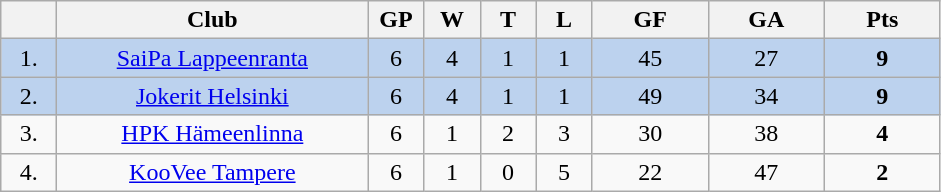<table class="wikitable">
<tr>
<th width="30"></th>
<th width="200">Club</th>
<th width="30">GP</th>
<th width="30">W</th>
<th width="30">T</th>
<th width="30">L</th>
<th width="70">GF</th>
<th width="70">GA</th>
<th width="70">Pts</th>
</tr>
<tr bgcolor="#BCD2EE" align="center">
<td>1.</td>
<td><a href='#'>SaiPa Lappeenranta</a></td>
<td>6</td>
<td>4</td>
<td>1</td>
<td>1</td>
<td>45</td>
<td>27</td>
<td><strong>9</strong></td>
</tr>
<tr align="center" bgcolor="#BCD2EE">
<td>2.</td>
<td><a href='#'>Jokerit Helsinki</a></td>
<td>6</td>
<td>4</td>
<td>1</td>
<td>1</td>
<td>49</td>
<td>34</td>
<td><strong>9</strong></td>
</tr>
<tr align="center">
<td>3.</td>
<td><a href='#'>HPK Hämeenlinna</a></td>
<td>6</td>
<td>1</td>
<td>2</td>
<td>3</td>
<td>30</td>
<td>38</td>
<td><strong>4</strong></td>
</tr>
<tr align="center">
<td>4.</td>
<td><a href='#'>KooVee Tampere</a></td>
<td>6</td>
<td>1</td>
<td>0</td>
<td>5</td>
<td>22</td>
<td>47</td>
<td><strong>2</strong></td>
</tr>
</table>
